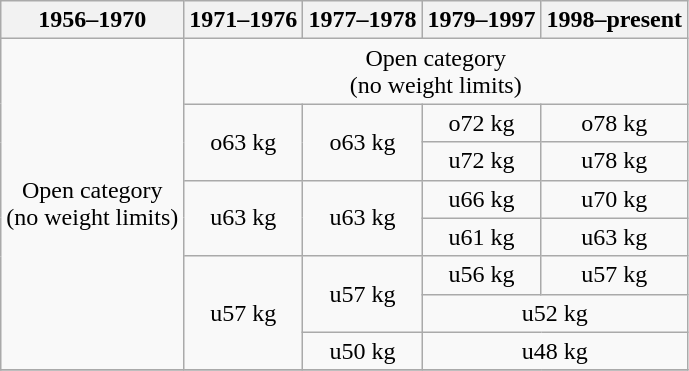<table class="wikitable"  style="text-align:center">
<tr>
<th>1956–1970</th>
<th>1971–1976</th>
<th>1977–1978</th>
<th>1979–1997</th>
<th>1998–present</th>
</tr>
<tr>
<td rowspan=8>Open category<br>(no weight limits)</td>
<td colspan=4>Open category<br>(no weight limits)</td>
</tr>
<tr>
<td rowspan=2>o63 kg</td>
<td rowspan=2>o63 kg</td>
<td>o72 kg</td>
<td>o78 kg</td>
</tr>
<tr>
<td>u72 kg</td>
<td>u78 kg</td>
</tr>
<tr>
<td rowspan=2>u63 kg</td>
<td rowspan=2>u63 kg</td>
<td>u66 kg</td>
<td>u70 kg</td>
</tr>
<tr>
<td>u61 kg</td>
<td>u63 kg</td>
</tr>
<tr>
<td rowspan=3>u57 kg</td>
<td rowspan=2>u57 kg</td>
<td>u56 kg</td>
<td>u57 kg</td>
</tr>
<tr>
<td colspan=2>u52 kg</td>
</tr>
<tr>
<td>u50 kg</td>
<td colspan=2>u48 kg</td>
</tr>
<tr>
</tr>
</table>
